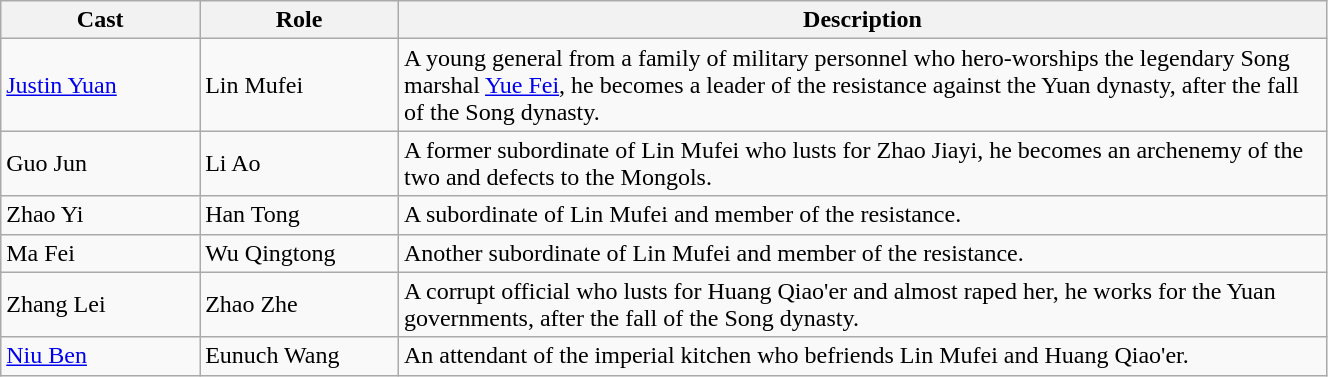<table class="wikitable" style="width:70%;">
<tr>
<th style="width:15%">Cast</th>
<th style="width:15%">Role</th>
<th style="width:70%">Description</th>
</tr>
<tr>
<td><a href='#'>Justin Yuan</a></td>
<td>Lin Mufei</td>
<td>A young general from a family of military personnel who hero-worships the legendary Song marshal <a href='#'>Yue Fei</a>, he becomes a leader of the resistance against the Yuan dynasty, after the fall of the Song dynasty.</td>
</tr>
<tr>
<td>Guo Jun</td>
<td>Li Ao</td>
<td>A former subordinate of Lin Mufei who lusts for Zhao Jiayi, he becomes an archenemy of the two and defects to the Mongols.</td>
</tr>
<tr>
<td>Zhao Yi</td>
<td>Han Tong</td>
<td>A subordinate of Lin Mufei and member of the resistance.</td>
</tr>
<tr>
<td>Ma Fei</td>
<td>Wu Qingtong</td>
<td>Another subordinate of Lin Mufei and member of the resistance.</td>
</tr>
<tr>
<td>Zhang Lei</td>
<td>Zhao Zhe</td>
<td>A corrupt official who lusts for Huang Qiao'er and almost raped her, he works for the Yuan governments, after the fall of the Song dynasty.</td>
</tr>
<tr>
<td><a href='#'>Niu Ben</a></td>
<td>Eunuch Wang</td>
<td>An attendant of the imperial kitchen who befriends Lin Mufei and Huang Qiao'er.</td>
</tr>
</table>
